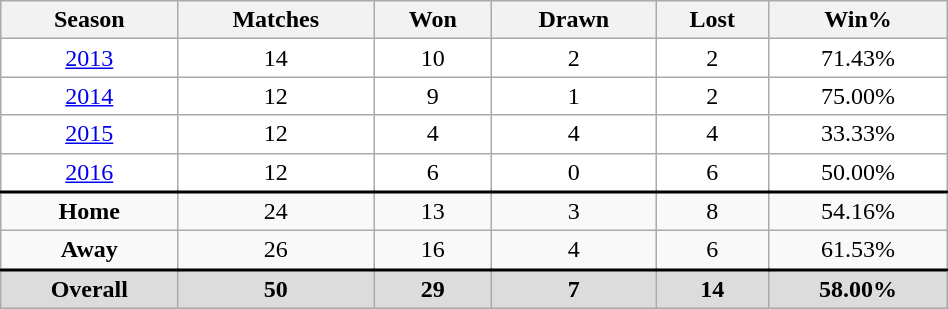<table class="wikitable" style="width:50%;text-align:center">
<tr>
<th width=10>Season</th>
<th width=10>Matches</th>
<th width=10>Won</th>
<th width=10>Drawn</th>
<th width=10>Lost</th>
<th width=10>Win%</th>
</tr>
<tr style="background:white;">
<td><a href='#'>2013</a></td>
<td>14</td>
<td>10</td>
<td>2</td>
<td>2</td>
<td>71.43%</td>
</tr>
<tr style="background:white;">
<td><a href='#'>2014</a></td>
<td>12</td>
<td>9</td>
<td>1</td>
<td>2</td>
<td>75.00%</td>
</tr>
<tr style="background:white;">
<td><a href='#'>2015</a></td>
<td>12</td>
<td>4</td>
<td>4</td>
<td>4</td>
<td>33.33%</td>
</tr>
<tr style="background:white;">
<td><a href='#'>2016</a></td>
<td>12</td>
<td>6</td>
<td>0</td>
<td>6</td>
<td>50.00%</td>
</tr>
<tr style="border-top:2px solid black;">
<td><strong>Home</strong></td>
<td>24</td>
<td>13</td>
<td>3</td>
<td>8</td>
<td>54.16%</td>
</tr>
<tr>
<td><strong>Away</strong></td>
<td>26</td>
<td>16</td>
<td>4</td>
<td>6</td>
<td>61.53%</td>
</tr>
<tr style="border-top:2px solid black;background:gainsboro;">
<td><strong>Overall</strong></td>
<td><strong>50</strong></td>
<td><strong>29</strong></td>
<td><strong>7</strong></td>
<td><strong>14</strong></td>
<td><strong>58.00%</strong></td>
</tr>
</table>
